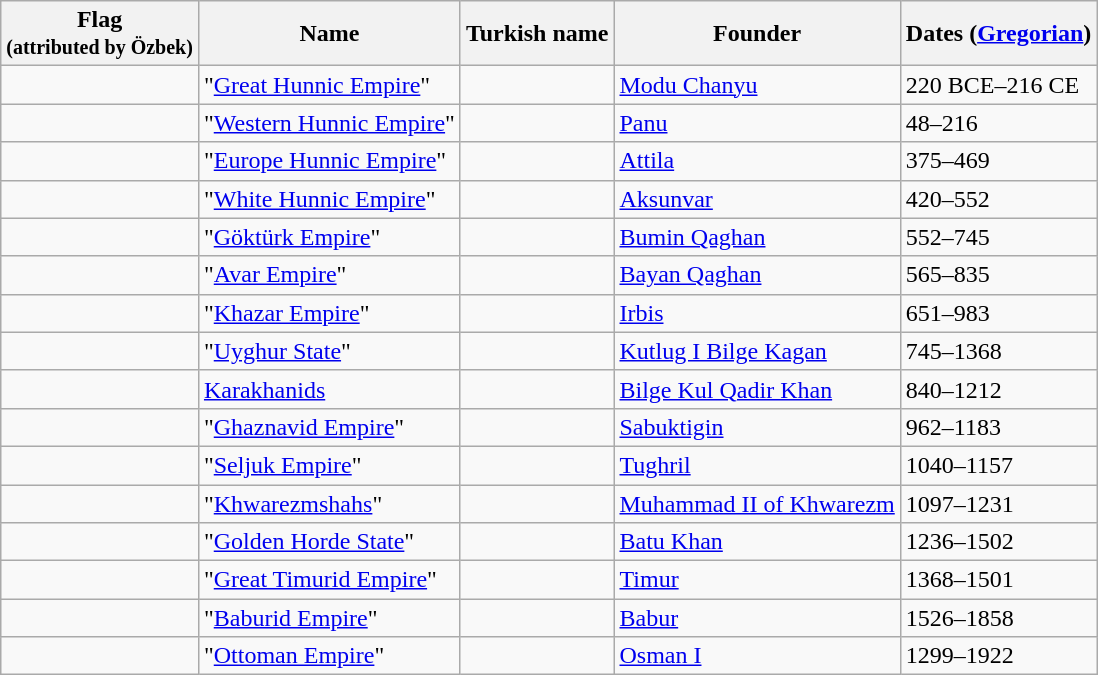<table class="wikitable sortable mw-collapsible">
<tr>
<th>Flag<br><small>(attributed by Özbek)</small></th>
<th>Name</th>
<th>Turkish name</th>
<th>Founder</th>
<th>Dates (<a href='#'>Gregorian</a>)</th>
</tr>
<tr>
<td><br></td>
<td>"<a href='#'>Great Hunnic Empire</a>"</td>
<td></td>
<td><a href='#'>Modu Chanyu</a></td>
<td>220 BCE–216 CE</td>
</tr>
<tr>
<td></td>
<td>"<a href='#'>Western Hunnic Empire</a>"</td>
<td></td>
<td><a href='#'>Panu</a></td>
<td>48–216</td>
</tr>
<tr>
<td><br></td>
<td>"<a href='#'>Europe Hunnic Empire</a>"</td>
<td></td>
<td><a href='#'>Attila</a></td>
<td>375–469</td>
</tr>
<tr>
<td></td>
<td>"<a href='#'>White Hunnic Empire</a>"</td>
<td></td>
<td><a href='#'>Aksunvar</a></td>
<td>420–552</td>
</tr>
<tr>
<td></td>
<td>"<a href='#'>Göktürk Empire</a>"</td>
<td></td>
<td><a href='#'>Bumin Qaghan</a></td>
<td>552–745</td>
</tr>
<tr>
<td><br></td>
<td>"<a href='#'>Avar Empire</a>"</td>
<td></td>
<td><a href='#'>Bayan Qaghan</a></td>
<td>565–835</td>
</tr>
<tr>
<td></td>
<td>"<a href='#'>Khazar Empire</a>"</td>
<td></td>
<td><a href='#'>Irbis</a></td>
<td>651–983</td>
</tr>
<tr>
<td><br></td>
<td>"<a href='#'>Uyghur State</a>"</td>
<td></td>
<td><a href='#'>Kutlug I Bilge Kagan</a></td>
<td>745–1368</td>
</tr>
<tr>
<td></td>
<td><a href='#'>Karakhanids</a></td>
<td></td>
<td><a href='#'>Bilge Kul Qadir Khan</a></td>
<td>840–1212</td>
</tr>
<tr>
<td></td>
<td>"<a href='#'>Ghaznavid Empire</a>"</td>
<td></td>
<td><a href='#'>Sabuktigin</a></td>
<td>962–1183</td>
</tr>
<tr>
<td></td>
<td>"<a href='#'>Seljuk Empire</a>"</td>
<td></td>
<td><a href='#'>Tughril</a></td>
<td>1040–1157</td>
</tr>
<tr>
<td></td>
<td>"<a href='#'>Khwarezmshahs</a>"</td>
<td></td>
<td><a href='#'>Muhammad II of Khwarezm</a></td>
<td>1097–1231</td>
</tr>
<tr>
<td></td>
<td>"<a href='#'>Golden Horde State</a>"</td>
<td></td>
<td><a href='#'>Batu Khan</a></td>
<td>1236–1502</td>
</tr>
<tr>
<td></td>
<td>"<a href='#'>Great Timurid Empire</a>"</td>
<td></td>
<td><a href='#'>Timur</a></td>
<td>1368–1501</td>
</tr>
<tr>
<td></td>
<td>"<a href='#'>Baburid Empire</a>"</td>
<td></td>
<td><a href='#'>Babur</a></td>
<td>1526–1858</td>
</tr>
<tr>
<td></td>
<td>"<a href='#'>Ottoman Empire</a>"</td>
<td></td>
<td><a href='#'>Osman I</a></td>
<td>1299–1922</td>
</tr>
</table>
